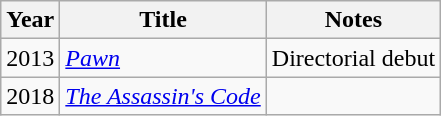<table class="wikitable">
<tr>
<th>Year</th>
<th>Title</th>
<th>Notes</th>
</tr>
<tr>
<td>2013</td>
<td><em><a href='#'>Pawn</a></em></td>
<td>Directorial debut</td>
</tr>
<tr>
<td>2018</td>
<td><em><a href='#'>The Assassin's Code</a></em></td>
<td></td>
</tr>
</table>
